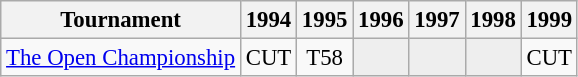<table class="wikitable" style="font-size:95%;text-align:center;">
<tr>
<th>Tournament</th>
<th>1994</th>
<th>1995</th>
<th>1996</th>
<th>1997</th>
<th>1998</th>
<th>1999</th>
</tr>
<tr>
<td align=left><a href='#'>The Open Championship</a></td>
<td>CUT</td>
<td>T58</td>
<td style="background:#eeeeee;"></td>
<td style="background:#eeeeee;"></td>
<td style="background:#eeeeee;"></td>
<td>CUT</td>
</tr>
</table>
